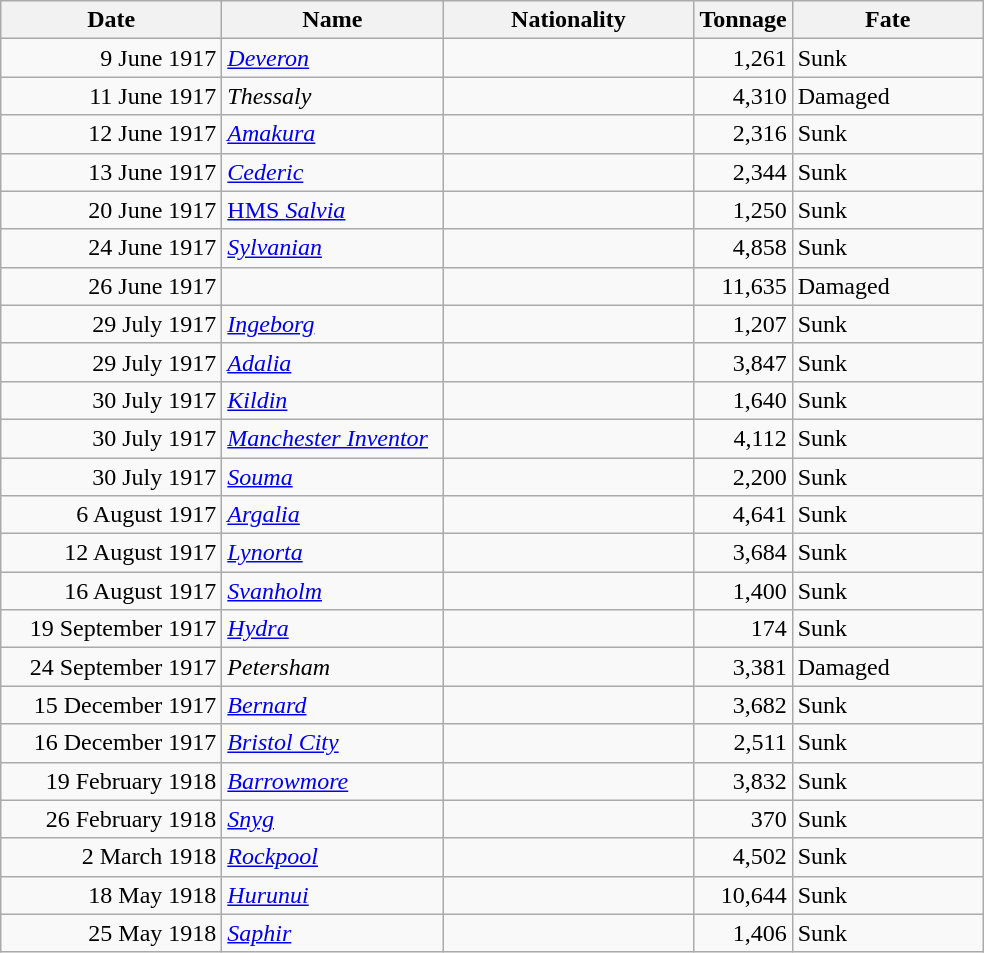<table class="wikitable sortable">
<tr>
<th width="140px">Date</th>
<th width="140px">Name</th>
<th width="160px">Nationality</th>
<th width="25px">Tonnage</th>
<th width="120px">Fate</th>
</tr>
<tr>
<td align="right">9 June 1917</td>
<td align="left"><a href='#'><em>Deveron</em></a></td>
<td align="left"></td>
<td align="right">1,261</td>
<td align="left">Sunk</td>
</tr>
<tr>
<td align="right">11 June 1917</td>
<td align="left"><em>Thessaly</em></td>
<td align="left"></td>
<td align="right">4,310</td>
<td align="left">Damaged</td>
</tr>
<tr>
<td align="right">12 June 1917</td>
<td align="left"><a href='#'><em>Amakura</em></a></td>
<td align="left"></td>
<td align="right">2,316</td>
<td align="left">Sunk</td>
</tr>
<tr>
<td align="right">13 June 1917</td>
<td align="left"><a href='#'><em>Cederic</em></a></td>
<td align="left"></td>
<td align="right">2,344</td>
<td align="left">Sunk</td>
</tr>
<tr>
<td align="right">20 June 1917</td>
<td align="left"><a href='#'>HMS <em>Salvia</em></a></td>
<td align="left"></td>
<td align="right">1,250</td>
<td align="left">Sunk</td>
</tr>
<tr>
<td align="right">24 June 1917</td>
<td align="left"><a href='#'><em>Sylvanian</em></a></td>
<td align="left"></td>
<td align="right">4,858</td>
<td align="left">Sunk</td>
</tr>
<tr>
<td align="right">26 June 1917</td>
<td align="left"></td>
<td align="left"></td>
<td align="right">11,635</td>
<td align="left">Damaged</td>
</tr>
<tr>
<td align="right">29 July 1917</td>
<td align="left"><a href='#'><em>Ingeborg</em></a></td>
<td align="left"></td>
<td align="right">1,207</td>
<td align="left">Sunk</td>
</tr>
<tr>
<td align="right">29 July 1917</td>
<td align="left"><a href='#'><em>Adalia</em></a></td>
<td align="left"></td>
<td align="right">3,847</td>
<td align="left">Sunk</td>
</tr>
<tr>
<td align="right">30 July 1917</td>
<td align="left"><a href='#'><em>Kildin</em></a></td>
<td align="left"></td>
<td align="right">1,640</td>
<td align="left">Sunk</td>
</tr>
<tr>
<td align="right">30 July 1917</td>
<td align="left"><a href='#'><em>Manchester Inventor</em></a></td>
<td align="left"></td>
<td align="right">4,112</td>
<td align="left">Sunk</td>
</tr>
<tr>
<td align="right">30 July 1917</td>
<td align="left"><a href='#'><em>Souma</em></a></td>
<td align="left"></td>
<td align="right">2,200</td>
<td align="left">Sunk</td>
</tr>
<tr>
<td align="right">6 August 1917</td>
<td align="left"><a href='#'><em>Argalia</em></a></td>
<td align="left"></td>
<td align="right">4,641</td>
<td align="left">Sunk</td>
</tr>
<tr>
<td align="right">12 August 1917</td>
<td align="left"><a href='#'><em>Lynorta</em></a></td>
<td align="left"></td>
<td align="right">3,684</td>
<td align="left">Sunk</td>
</tr>
<tr>
<td align="right">16 August 1917</td>
<td align="left"><a href='#'><em>Svanholm</em></a></td>
<td align="left"></td>
<td align="right">1,400</td>
<td align="left">Sunk</td>
</tr>
<tr>
<td align="right">19 September 1917</td>
<td align="left"><a href='#'><em>Hydra</em></a></td>
<td align="left"></td>
<td align="right">174</td>
<td align="left">Sunk</td>
</tr>
<tr>
<td align="right">24 September 1917</td>
<td align="left"><em>Petersham</em></td>
<td align="left"></td>
<td align="right">3,381</td>
<td align="left">Damaged</td>
</tr>
<tr>
<td align="right">15 December 1917</td>
<td align="left"><a href='#'><em>Bernard</em></a></td>
<td align="left"></td>
<td align="right">3,682</td>
<td align="left">Sunk</td>
</tr>
<tr>
<td align="right">16 December 1917</td>
<td align="left"><a href='#'><em>Bristol City</em></a></td>
<td align="left"></td>
<td align="right">2,511</td>
<td align="left">Sunk</td>
</tr>
<tr>
<td align="right">19 February 1918</td>
<td align="left"><a href='#'><em>Barrowmore</em></a></td>
<td align="left"></td>
<td align="right">3,832</td>
<td align="left">Sunk</td>
</tr>
<tr>
<td align="right">26 February 1918</td>
<td align="left"><a href='#'><em>Snyg</em></a></td>
<td align="left"></td>
<td align="right">370</td>
<td align="left">Sunk</td>
</tr>
<tr>
<td align="right">2 March 1918</td>
<td align="left"><a href='#'><em>Rockpool</em></a></td>
<td align="left"></td>
<td align="right">4,502</td>
<td align="left">Sunk</td>
</tr>
<tr>
<td align="right">18 May 1918</td>
<td align="left"><a href='#'><em>Hurunui</em></a></td>
<td align="left"></td>
<td align="right">10,644</td>
<td align="left">Sunk</td>
</tr>
<tr>
<td align="right">25 May 1918</td>
<td align="left"><a href='#'><em>Saphir</em></a></td>
<td align="left"></td>
<td align="right">1,406</td>
<td align="left">Sunk</td>
</tr>
</table>
